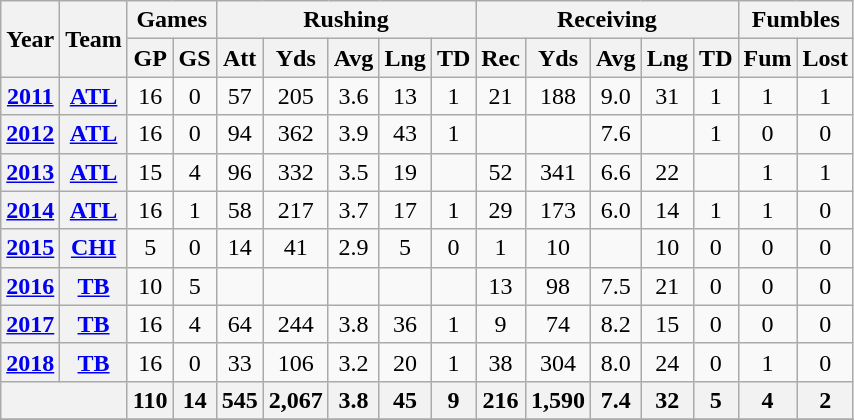<table class="wikitable" style="text-align:center;">
<tr>
<th rowspan="2">Year</th>
<th rowspan="2">Team</th>
<th colspan="2">Games</th>
<th colspan="5">Rushing</th>
<th colspan="5">Receiving</th>
<th colspan="2">Fumbles</th>
</tr>
<tr>
<th>GP</th>
<th>GS</th>
<th>Att</th>
<th>Yds</th>
<th>Avg</th>
<th>Lng</th>
<th>TD</th>
<th>Rec</th>
<th>Yds</th>
<th>Avg</th>
<th>Lng</th>
<th>TD</th>
<th>Fum</th>
<th>Lost</th>
</tr>
<tr>
<th><a href='#'>2011</a></th>
<th><a href='#'>ATL</a></th>
<td>16</td>
<td>0</td>
<td>57</td>
<td>205</td>
<td>3.6</td>
<td>13</td>
<td>1</td>
<td>21</td>
<td>188</td>
<td>9.0</td>
<td>31</td>
<td>1</td>
<td>1</td>
<td>1</td>
</tr>
<tr>
<th><a href='#'>2012</a></th>
<th><a href='#'>ATL</a></th>
<td>16</td>
<td>0</td>
<td>94</td>
<td>362</td>
<td>3.9</td>
<td>43</td>
<td>1</td>
<td></td>
<td></td>
<td>7.6</td>
<td></td>
<td>1</td>
<td>0</td>
<td>0</td>
</tr>
<tr>
<th><a href='#'>2013</a></th>
<th><a href='#'>ATL</a></th>
<td>15</td>
<td>4</td>
<td>96</td>
<td>332</td>
<td>3.5</td>
<td>19</td>
<td></td>
<td>52</td>
<td>341</td>
<td>6.6</td>
<td>22</td>
<td></td>
<td>1</td>
<td>1</td>
</tr>
<tr>
<th><a href='#'>2014</a></th>
<th><a href='#'>ATL</a></th>
<td>16</td>
<td>1</td>
<td>58</td>
<td>217</td>
<td>3.7</td>
<td>17</td>
<td>1</td>
<td>29</td>
<td>173</td>
<td>6.0</td>
<td>14</td>
<td>1</td>
<td>1</td>
<td>0</td>
</tr>
<tr>
<th><a href='#'>2015</a></th>
<th><a href='#'>CHI</a></th>
<td>5</td>
<td>0</td>
<td>14</td>
<td>41</td>
<td>2.9</td>
<td>5</td>
<td>0</td>
<td>1</td>
<td>10</td>
<td></td>
<td>10</td>
<td>0</td>
<td>0</td>
<td>0</td>
</tr>
<tr>
<th><a href='#'>2016</a></th>
<th><a href='#'>TB</a></th>
<td>10</td>
<td>5</td>
<td></td>
<td></td>
<td></td>
<td></td>
<td></td>
<td>13</td>
<td>98</td>
<td>7.5</td>
<td>21</td>
<td>0</td>
<td>0</td>
<td>0</td>
</tr>
<tr>
<th><a href='#'>2017</a></th>
<th><a href='#'>TB</a></th>
<td>16</td>
<td>4</td>
<td>64</td>
<td>244</td>
<td>3.8</td>
<td>36</td>
<td>1</td>
<td>9</td>
<td>74</td>
<td>8.2</td>
<td>15</td>
<td>0</td>
<td>0</td>
<td>0</td>
</tr>
<tr>
<th><a href='#'>2018</a></th>
<th><a href='#'>TB</a></th>
<td>16</td>
<td>0</td>
<td>33</td>
<td>106</td>
<td>3.2</td>
<td>20</td>
<td>1</td>
<td>38</td>
<td>304</td>
<td>8.0</td>
<td>24</td>
<td>0</td>
<td>1</td>
<td>0</td>
</tr>
<tr style="sortbottom" style="background:#eee;">
<th colspan="2"></th>
<th>110</th>
<th>14</th>
<th>545</th>
<th>2,067</th>
<th>3.8</th>
<th>45</th>
<th>9</th>
<th>216</th>
<th>1,590</th>
<th>7.4</th>
<th>32</th>
<th>5</th>
<th>4</th>
<th>2</th>
</tr>
<tr>
</tr>
</table>
